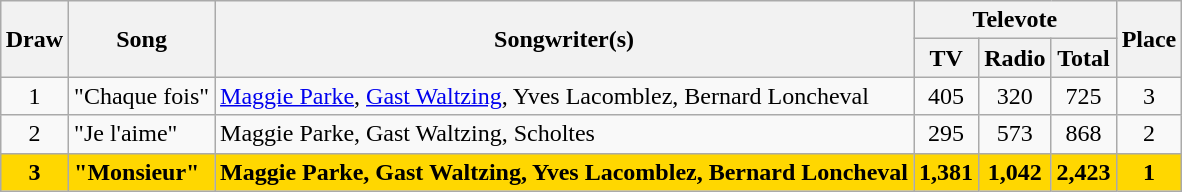<table class="sortable wikitable" style="margin: 1em auto 1em auto; text-align:center">
<tr>
<th rowspan="2">Draw</th>
<th rowspan="2">Song</th>
<th rowspan="2">Songwriter(s)</th>
<th colspan="3">Televote</th>
<th rowspan="2">Place</th>
</tr>
<tr>
<th>TV</th>
<th>Radio</th>
<th>Total</th>
</tr>
<tr>
<td>1</td>
<td align="left">"Chaque fois"</td>
<td align="left"><a href='#'>Maggie Parke</a>, <a href='#'>Gast Waltzing</a>, Yves Lacomblez, Bernard Loncheval</td>
<td>405</td>
<td>320</td>
<td>725</td>
<td>3</td>
</tr>
<tr>
<td>2</td>
<td align="left">"Je l'aime"</td>
<td align="left">Maggie Parke, Gast Waltzing, Scholtes</td>
<td>295</td>
<td>573</td>
<td>868</td>
<td>2</td>
</tr>
<tr style="font-weight:bold; background:gold;">
<td>3</td>
<td align="left">"Monsieur"</td>
<td align="left">Maggie Parke, Gast Waltzing, Yves Lacomblez, Bernard Loncheval</td>
<td>1,381</td>
<td>1,042</td>
<td>2,423</td>
<td>1</td>
</tr>
</table>
